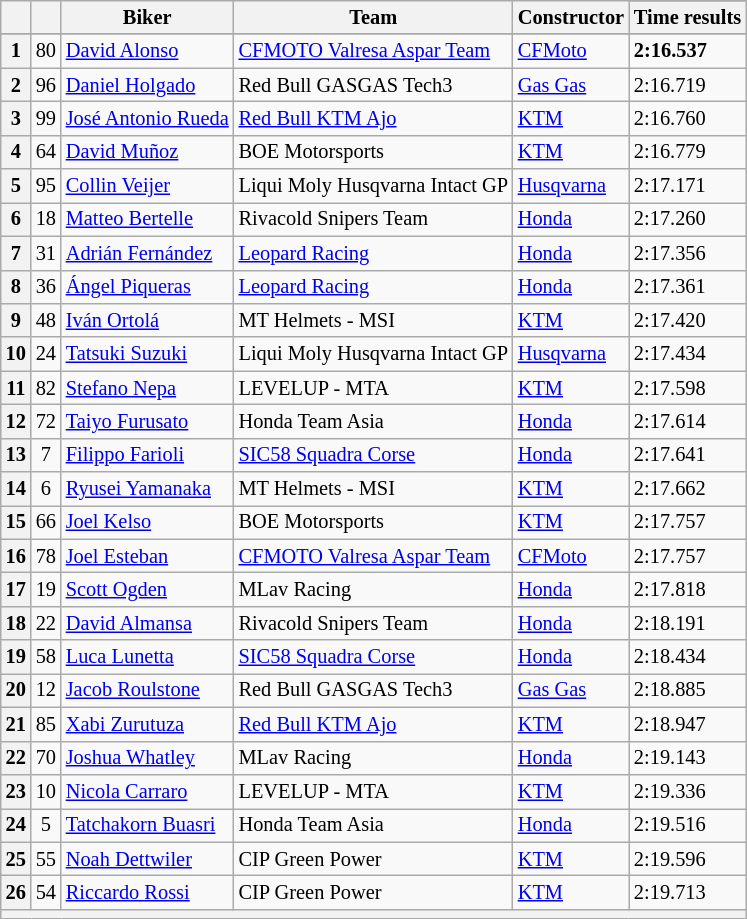<table class="wikitable sortable" style="font-size: 85%;">
<tr>
<th rowspan="2"></th>
<th rowspan="2"></th>
<th rowspan="2">Biker</th>
<th rowspan="2">Team</th>
<th rowspan="2">Constructor</th>
</tr>
<tr>
<th scope="col">Time results</th>
</tr>
<tr>
</tr>
<tr>
<th scope="row">1</th>
<td align="center">80</td>
<td> <a href='#'>David Alonso</a></td>
<td><a href='#'>CFMOTO Valresa Aspar Team</a></td>
<td><a href='#'>CFMoto</a></td>
<td><strong>2:16.537</strong></td>
</tr>
<tr>
<th scope="row">2</th>
<td align="center">96</td>
<td> <a href='#'>Daniel Holgado</a></td>
<td>Red Bull GASGAS Tech3</td>
<td><a href='#'>Gas Gas</a></td>
<td>2:16.719</td>
</tr>
<tr>
<th scope="row">3</th>
<td align="center">99</td>
<td> <a href='#'>José Antonio Rueda</a></td>
<td><a href='#'>Red Bull KTM Ajo</a></td>
<td><a href='#'>KTM</a></td>
<td>2:16.760</td>
</tr>
<tr>
<th scope="row">4</th>
<td align="center">64</td>
<td> <a href='#'>David Muñoz</a></td>
<td>BOE Motorsports</td>
<td><a href='#'>KTM</a></td>
<td>2:16.779</td>
</tr>
<tr>
<th scope="row">5</th>
<td align="center">95</td>
<td> <a href='#'>Collin Veijer</a></td>
<td>Liqui Moly Husqvarna Intact GP</td>
<td><a href='#'>Husqvarna</a></td>
<td>2:17.171</td>
</tr>
<tr>
<th scope="row">6</th>
<td align="center">18</td>
<td> <a href='#'>Matteo Bertelle</a></td>
<td>Rivacold Snipers Team</td>
<td><a href='#'>Honda</a></td>
<td>2:17.260</td>
</tr>
<tr>
<th scope="row">7</th>
<td align="center">31</td>
<td> <a href='#'>Adrián Fernández</a></td>
<td><a href='#'>Leopard Racing</a></td>
<td><a href='#'>Honda</a></td>
<td>2:17.356</td>
</tr>
<tr>
<th scope="row">8</th>
<td align="center">36</td>
<td> <a href='#'>Ángel Piqueras</a></td>
<td><a href='#'>Leopard Racing</a></td>
<td><a href='#'>Honda</a></td>
<td>2:17.361</td>
</tr>
<tr>
<th scope="row">9</th>
<td align="center">48</td>
<td> <a href='#'>Iván Ortolá</a></td>
<td>MT Helmets - MSI</td>
<td><a href='#'>KTM</a></td>
<td>2:17.420</td>
</tr>
<tr>
<th scope="row">10</th>
<td align="center">24</td>
<td> <a href='#'>Tatsuki Suzuki</a></td>
<td>Liqui Moly Husqvarna Intact GP</td>
<td><a href='#'>Husqvarna</a></td>
<td>2:17.434</td>
</tr>
<tr>
<th scope="row">11</th>
<td align="center">82</td>
<td> <a href='#'>Stefano Nepa</a></td>
<td>LEVELUP - MTA</td>
<td><a href='#'>KTM</a></td>
<td>2:17.598</td>
</tr>
<tr>
<th scope="row">12</th>
<td align="center">72</td>
<td> <a href='#'>Taiyo Furusato</a></td>
<td>Honda Team Asia</td>
<td><a href='#'>Honda</a></td>
<td>2:17.614</td>
</tr>
<tr>
<th scope="row">13</th>
<td align="center">7</td>
<td> <a href='#'>Filippo Farioli</a></td>
<td><a href='#'>SIC58 Squadra Corse</a></td>
<td><a href='#'>Honda</a></td>
<td>2:17.641</td>
</tr>
<tr>
<th scope="row">14</th>
<td align="center">6</td>
<td> <a href='#'>Ryusei Yamanaka</a></td>
<td>MT Helmets - MSI</td>
<td><a href='#'>KTM</a></td>
<td>2:17.662</td>
</tr>
<tr>
<th scope="row">15</th>
<td align="center">66</td>
<td> <a href='#'>Joel Kelso</a></td>
<td>BOE Motorsports</td>
<td><a href='#'>KTM</a></td>
<td>2:17.757</td>
</tr>
<tr>
<th scope="row">16</th>
<td align="center">78</td>
<td> <a href='#'>Joel Esteban</a></td>
<td><a href='#'>CFMOTO Valresa Aspar Team</a></td>
<td><a href='#'>CFMoto</a></td>
<td>2:17.757</td>
</tr>
<tr>
<th scope="row">17</th>
<td align="center">19</td>
<td> <a href='#'>Scott Ogden</a></td>
<td>MLav Racing</td>
<td><a href='#'>Honda</a></td>
<td>2:17.818</td>
</tr>
<tr>
<th scope="row">18</th>
<td align="center">22</td>
<td> <a href='#'>David Almansa</a></td>
<td>Rivacold Snipers Team</td>
<td><a href='#'>Honda</a></td>
<td>2:18.191</td>
</tr>
<tr>
<th scope="row">19</th>
<td align="center">58</td>
<td> <a href='#'>Luca Lunetta</a></td>
<td><a href='#'>SIC58 Squadra Corse</a></td>
<td><a href='#'>Honda</a></td>
<td>2:18.434</td>
</tr>
<tr>
<th scope="row">20</th>
<td align="center">12</td>
<td> <a href='#'>Jacob Roulstone</a></td>
<td>Red Bull GASGAS Tech3</td>
<td><a href='#'>Gas Gas</a></td>
<td>2:18.885</td>
</tr>
<tr>
<th scope="row">21</th>
<td align="center">85</td>
<td> <a href='#'>Xabi Zurutuza</a></td>
<td><a href='#'>Red Bull KTM Ajo</a></td>
<td><a href='#'>KTM</a></td>
<td>2:18.947</td>
</tr>
<tr>
<th scope="row">22</th>
<td align="center">70</td>
<td> <a href='#'>Joshua Whatley</a></td>
<td>MLav Racing</td>
<td><a href='#'>Honda</a></td>
<td>2:19.143</td>
</tr>
<tr>
<th scope="row">23</th>
<td align="center">10</td>
<td> <a href='#'>Nicola Carraro</a></td>
<td>LEVELUP - MTA</td>
<td><a href='#'>KTM</a></td>
<td>2:19.336</td>
</tr>
<tr>
<th scope="row">24</th>
<td align="center">5</td>
<td> <a href='#'>Tatchakorn Buasri</a></td>
<td>Honda Team Asia</td>
<td><a href='#'>Honda</a></td>
<td>2:19.516</td>
</tr>
<tr>
<th scope="row">25</th>
<td align="center">55</td>
<td> <a href='#'>Noah Dettwiler</a></td>
<td>CIP Green Power</td>
<td><a href='#'>KTM</a></td>
<td>2:19.596</td>
</tr>
<tr>
<th scope="row">26</th>
<td align="center">54</td>
<td> <a href='#'>Riccardo Rossi</a></td>
<td>CIP Green Power</td>
<td><a href='#'>KTM</a></td>
<td>2:19.713</td>
</tr>
<tr>
<th colspan="7"></th>
</tr>
</table>
